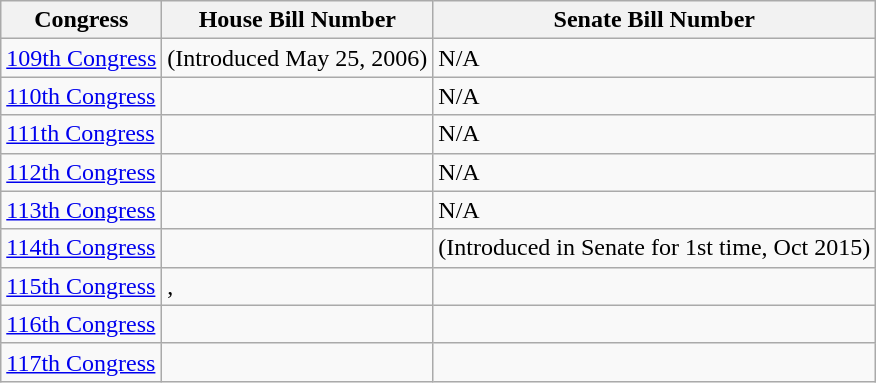<table class="wikitable">
<tr>
<th>Congress</th>
<th>House Bill Number</th>
<th>Senate Bill Number</th>
</tr>
<tr>
<td><a href='#'>109th Congress</a></td>
<td> (Introduced May 25, 2006)</td>
<td>N/A</td>
</tr>
<tr>
<td><a href='#'>110th Congress</a></td>
<td></td>
<td>N/A</td>
</tr>
<tr>
<td><a href='#'>111th Congress</a></td>
<td></td>
<td>N/A</td>
</tr>
<tr>
<td><a href='#'>112th Congress</a></td>
<td></td>
<td>N/A</td>
</tr>
<tr>
<td><a href='#'>113th Congress</a></td>
<td></td>
<td>N/A</td>
</tr>
<tr>
<td><a href='#'>114th Congress</a></td>
<td></td>
<td> (Introduced in Senate for 1st time, Oct 2015)</td>
</tr>
<tr>
<td><a href='#'>115th Congress</a></td>
<td>, </td>
<td></td>
</tr>
<tr>
<td><a href='#'>116th Congress</a></td>
<td></td>
<td></td>
</tr>
<tr>
<td><a href='#'>117th Congress</a></td>
<td></td>
<td></td>
</tr>
</table>
